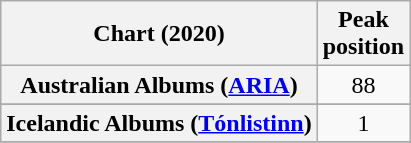<table class="wikitable sortable plainrowheaders" style="text-align:center">
<tr>
<th scope="col">Chart (2020)</th>
<th scope="col">Peak<br>position</th>
</tr>
<tr>
<th scope="row">Australian Albums (<a href='#'>ARIA</a>)</th>
<td>88</td>
</tr>
<tr>
</tr>
<tr>
</tr>
<tr>
</tr>
<tr>
<th scope="row">Icelandic Albums (<a href='#'>Tónlistinn</a>)</th>
<td>1</td>
</tr>
<tr>
</tr>
</table>
